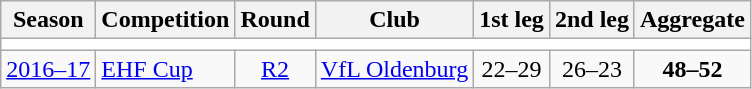<table class="wikitable">
<tr>
<th>Season</th>
<th>Competition</th>
<th>Round</th>
<th>Club</th>
<th>1st leg</th>
<th>2nd leg</th>
<th>Aggregate</th>
</tr>
<tr>
<td colspan="7" bgcolor=white></td>
</tr>
<tr>
<td><a href='#'>2016–17</a></td>
<td><a href='#'>EHF Cup</a></td>
<td style="text-align:center;"><a href='#'>R2</a></td>
<td> <a href='#'>VfL Oldenburg</a></td>
<td style="text-align:center;">22–29</td>
<td style="text-align:center;">26–23</td>
<td style="text-align:center;"><strong>48–52</strong></td>
</tr>
</table>
